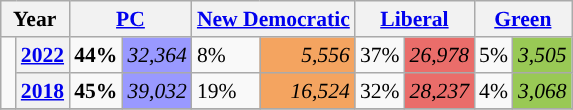<table class="wikitable" style="float:right; width:400; font-size:90%; margin-left:1em;">
<tr>
<th colspan="2" scope="col">Year</th>
<th colspan="2" scope="col"><a href='#'>PC</a></th>
<th colspan="2" scope="col"><a href='#'>New Democratic</a></th>
<th colspan="2" scope="col"><a href='#'>Liberal</a></th>
<th colspan="2" scope="col"><a href='#'>Green</a></th>
</tr>
<tr>
<td rowspan="2" style="width: 0.25em; background-color: "></td>
<th><a href='#'>2022</a></th>
<td><strong>44%</strong></td>
<td style="text-align:right; background:#9999FF;"><em>32,364</em></td>
<td>8%</td>
<td style="text-align:right; background:#F4A460;"><em>5,556</em></td>
<td>37%</td>
<td style="text-align:right; background:#EA6D6A;"><em>26,978</em></td>
<td>5%</td>
<td style="text-align:right; background:#99C955;"><em>3,505</em></td>
</tr>
<tr>
<th><a href='#'>2018</a></th>
<td><strong>45%</strong></td>
<td style="text-align:right; background:#9999FF;"><em>39,032</em></td>
<td>19%</td>
<td style="text-align:right; background:#F4A460;"><em>16,524</em></td>
<td>32%</td>
<td style="text-align:right; background:#EA6D6A;"><em>28,237</em></td>
<td>4%</td>
<td style="text-align:right; background:#99C955;"><em>3,068</em></td>
</tr>
<tr>
</tr>
</table>
